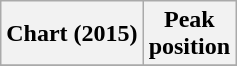<table class="wikitable plainrowheaders" style="text-align:center">
<tr>
<th scope="col">Chart (2015)</th>
<th scope="col">Peak<br> position</th>
</tr>
<tr>
</tr>
</table>
